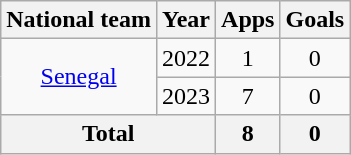<table class="wikitable" style="text-align:center">
<tr>
<th>National team</th>
<th>Year</th>
<th>Apps</th>
<th>Goals</th>
</tr>
<tr>
<td rowspan="2"><a href='#'>Senegal</a></td>
<td>2022</td>
<td>1</td>
<td>0</td>
</tr>
<tr>
<td>2023</td>
<td>7</td>
<td>0</td>
</tr>
<tr>
<th colspan="2">Total</th>
<th>8</th>
<th>0</th>
</tr>
</table>
